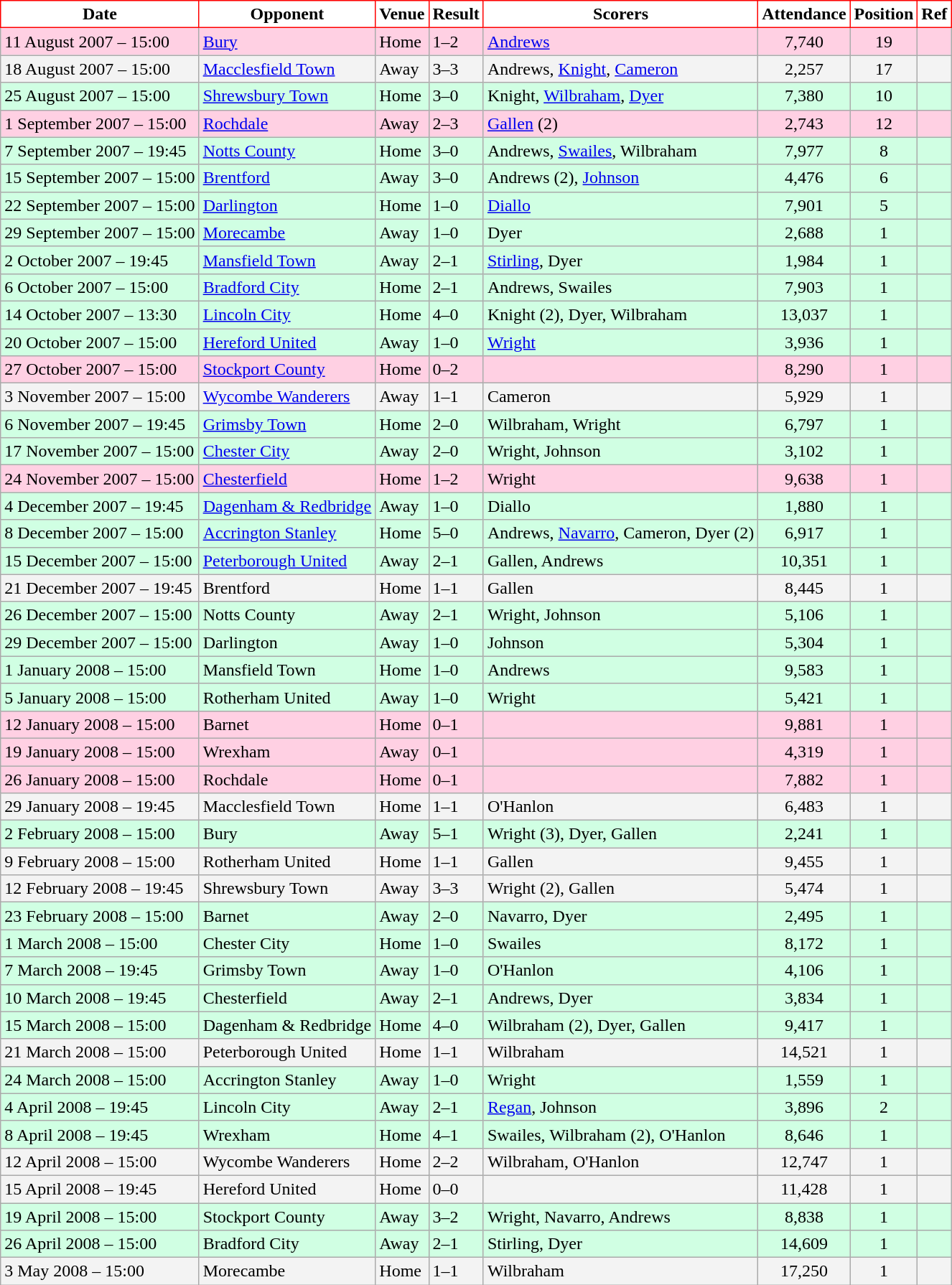<table class="wikitable">
<tr>
<th style="background:#FFFFFF; color:black; border:1px solid red;">Date</th>
<th style="background:#FFFFFF; color:black; border:1px solid red;">Opponent</th>
<th style="background:#FFFFFF; color:black; border:1px solid red;">Venue</th>
<th style="background:#FFFFFF; color:black; border:1px solid red;">Result</th>
<th style="background:#FFFFFF; color:black; border:1px solid red;">Scorers</th>
<th style="background:#FFFFFF; color:black; border:1px solid red;">Attendance</th>
<th style="background:#FFFFFF; color:black; border:1px solid red;">Position</th>
<th style="background:#FFFFFF; color:black; border:1px solid red;">Ref</th>
</tr>
<tr bgcolor = "#ffd0e3">
<td>11 August 2007 – 15:00</td>
<td><a href='#'>Bury</a></td>
<td>Home</td>
<td>1–2</td>
<td><a href='#'>Andrews</a></td>
<td align="center">7,740</td>
<td align="center">19</td>
<td></td>
</tr>
<tr bgcolor = "#f3f3f3">
<td>18 August 2007 – 15:00</td>
<td><a href='#'>Macclesfield Town</a></td>
<td>Away</td>
<td>3–3</td>
<td>Andrews, <a href='#'>Knight</a>, <a href='#'>Cameron</a></td>
<td align="center">2,257</td>
<td align="center">17</td>
<td></td>
</tr>
<tr bgcolor = "#d0ffe3">
<td>25 August 2007 – 15:00</td>
<td><a href='#'>Shrewsbury Town</a></td>
<td>Home</td>
<td>3–0</td>
<td>Knight, <a href='#'>Wilbraham</a>, <a href='#'>Dyer</a></td>
<td align="center">7,380</td>
<td align="center">10</td>
<td></td>
</tr>
<tr bgcolor = "#ffd0e3">
<td>1 September 2007 – 15:00</td>
<td><a href='#'>Rochdale</a></td>
<td>Away</td>
<td>2–3</td>
<td><a href='#'>Gallen</a> (2)</td>
<td align="center">2,743</td>
<td align="center">12</td>
<td></td>
</tr>
<tr bgcolor = "#d0ffe3">
<td>7 September 2007 – 19:45</td>
<td><a href='#'>Notts County</a></td>
<td>Home</td>
<td>3–0</td>
<td>Andrews, <a href='#'>Swailes</a>, Wilbraham</td>
<td align="center">7,977</td>
<td align="center">8</td>
<td></td>
</tr>
<tr bgcolor = "#d0ffe3">
<td>15 September 2007 – 15:00</td>
<td><a href='#'>Brentford</a></td>
<td>Away</td>
<td>3–0</td>
<td>Andrews (2), <a href='#'>Johnson</a></td>
<td align="center">4,476</td>
<td align="center">6</td>
<td></td>
</tr>
<tr bgcolor = "#d0ffe3">
<td>22 September 2007 – 15:00</td>
<td><a href='#'>Darlington</a></td>
<td>Home</td>
<td>1–0</td>
<td><a href='#'>Diallo</a></td>
<td align="center">7,901</td>
<td align="center">5</td>
<td></td>
</tr>
<tr bgcolor = "#d0ffe3">
<td>29 September 2007 – 15:00</td>
<td><a href='#'>Morecambe</a></td>
<td>Away</td>
<td>1–0</td>
<td>Dyer</td>
<td align="center">2,688</td>
<td align="center">1</td>
<td></td>
</tr>
<tr bgcolor = "#d0ffe3">
<td>2 October 2007 – 19:45</td>
<td><a href='#'>Mansfield Town</a></td>
<td>Away</td>
<td>2–1</td>
<td><a href='#'>Stirling</a>, Dyer</td>
<td align="center">1,984</td>
<td align="center">1</td>
<td></td>
</tr>
<tr bgcolor = "#d0ffe3">
<td>6 October 2007 – 15:00</td>
<td><a href='#'>Bradford City</a></td>
<td>Home</td>
<td>2–1</td>
<td>Andrews, Swailes</td>
<td align="center">7,903</td>
<td align="center">1</td>
<td></td>
</tr>
<tr bgcolor = "#d0ffe3">
<td>14 October 2007 – 13:30</td>
<td><a href='#'>Lincoln City</a></td>
<td>Home</td>
<td>4–0</td>
<td>Knight (2), Dyer, Wilbraham</td>
<td align="center">13,037</td>
<td align="center">1</td>
<td></td>
</tr>
<tr bgcolor = "#d0ffe3">
<td>20 October 2007 – 15:00</td>
<td><a href='#'>Hereford United</a></td>
<td>Away</td>
<td>1–0</td>
<td><a href='#'>Wright</a></td>
<td align="center">3,936</td>
<td align="center">1</td>
<td></td>
</tr>
<tr bgcolor = "#ffd0e3">
<td>27 October 2007 – 15:00</td>
<td><a href='#'>Stockport County</a></td>
<td>Home</td>
<td>0–2</td>
<td> </td>
<td align="center">8,290</td>
<td align="center">1</td>
<td></td>
</tr>
<tr bgcolor = "#f3f3f3">
<td>3 November 2007 – 15:00</td>
<td><a href='#'>Wycombe Wanderers</a></td>
<td>Away</td>
<td>1–1</td>
<td>Cameron</td>
<td align="center">5,929</td>
<td align="center">1</td>
<td></td>
</tr>
<tr bgcolor = "#d0ffe3">
<td>6 November 2007 – 19:45</td>
<td><a href='#'>Grimsby Town</a></td>
<td>Home</td>
<td>2–0</td>
<td>Wilbraham, Wright</td>
<td align="center">6,797</td>
<td align="center">1</td>
<td></td>
</tr>
<tr bgcolor = "#d0ffe3">
<td>17 November 2007 – 15:00</td>
<td><a href='#'>Chester City</a></td>
<td>Away</td>
<td>2–0</td>
<td>Wright, Johnson</td>
<td align="center">3,102</td>
<td align="center">1</td>
<td></td>
</tr>
<tr bgcolor = "#ffd0e3">
<td>24 November 2007 – 15:00</td>
<td><a href='#'>Chesterfield</a></td>
<td>Home</td>
<td>1–2</td>
<td>Wright</td>
<td align="center">9,638</td>
<td align="center">1</td>
<td></td>
</tr>
<tr bgcolor = "#d0ffe3">
<td>4 December 2007 – 19:45</td>
<td><a href='#'>Dagenham & Redbridge</a></td>
<td>Away</td>
<td>1–0</td>
<td>Diallo</td>
<td align="center">1,880</td>
<td align="center">1</td>
<td></td>
</tr>
<tr bgcolor = "#d0ffe3">
<td>8 December 2007 – 15:00</td>
<td><a href='#'>Accrington Stanley</a></td>
<td>Home</td>
<td>5–0</td>
<td>Andrews, <a href='#'>Navarro</a>, Cameron, Dyer (2)</td>
<td align="center">6,917</td>
<td align="center">1</td>
<td></td>
</tr>
<tr bgcolor = "#d0ffe3">
<td>15 December 2007 – 15:00</td>
<td><a href='#'>Peterborough United</a></td>
<td>Away</td>
<td>2–1</td>
<td>Gallen, Andrews</td>
<td align="center">10,351</td>
<td align="center">1</td>
<td></td>
</tr>
<tr bgcolor = "#f3f3f3">
<td>21 December 2007 – 19:45</td>
<td>Brentford</td>
<td>Home</td>
<td>1–1</td>
<td>Gallen</td>
<td align="center">8,445</td>
<td align="center">1</td>
<td></td>
</tr>
<tr bgcolor = "#d0ffe3">
<td>26 December 2007 – 15:00</td>
<td>Notts County</td>
<td>Away</td>
<td>2–1</td>
<td>Wright, Johnson</td>
<td align="center">5,106</td>
<td align="center">1</td>
<td></td>
</tr>
<tr bgcolor = "#d0ffe3">
<td>29 December 2007 – 15:00</td>
<td>Darlington</td>
<td>Away</td>
<td>1–0</td>
<td>Johnson</td>
<td align="center">5,304</td>
<td align="center">1</td>
<td></td>
</tr>
<tr bgcolor = "#d0ffe3">
<td>1 January 2008 – 15:00</td>
<td>Mansfield Town</td>
<td>Home</td>
<td>1–0</td>
<td>Andrews</td>
<td align="center">9,583</td>
<td align="center">1</td>
<td></td>
</tr>
<tr bgcolor = "#d0ffe3">
<td>5 January 2008 – 15:00</td>
<td>Rotherham United</td>
<td>Away</td>
<td>1–0</td>
<td>Wright</td>
<td align="center">5,421</td>
<td align="center">1</td>
<td></td>
</tr>
<tr bgcolor = "#ffd0e3">
<td>12 January 2008 – 15:00</td>
<td>Barnet</td>
<td>Home</td>
<td>0–1</td>
<td> </td>
<td align="center">9,881</td>
<td align="center">1</td>
<td></td>
</tr>
<tr bgcolor = "#ffd0e3">
<td>19 January 2008 – 15:00</td>
<td>Wrexham</td>
<td>Away</td>
<td>0–1</td>
<td> </td>
<td align="center">4,319</td>
<td align="center">1</td>
<td></td>
</tr>
<tr bgcolor = "#ffd0e3">
<td>26 January 2008 – 15:00</td>
<td>Rochdale</td>
<td>Home</td>
<td>0–1</td>
<td> </td>
<td align="center">7,882</td>
<td align="center">1</td>
<td></td>
</tr>
<tr bgcolor = "#f3f3f3">
<td>29 January 2008 – 19:45</td>
<td>Macclesfield Town</td>
<td>Home</td>
<td>1–1</td>
<td>O'Hanlon</td>
<td align="center">6,483</td>
<td align="center">1</td>
<td></td>
</tr>
<tr bgcolor = "#d0ffe3">
<td>2 February 2008 – 15:00</td>
<td>Bury</td>
<td>Away</td>
<td>5–1</td>
<td>Wright (3), Dyer, Gallen</td>
<td align="center">2,241</td>
<td align="center">1</td>
<td></td>
</tr>
<tr bgcolor = "#f3f3f3">
<td>9 February 2008 – 15:00</td>
<td>Rotherham United</td>
<td>Home</td>
<td>1–1</td>
<td>Gallen</td>
<td align="center">9,455</td>
<td align="center">1</td>
<td></td>
</tr>
<tr bgcolor = "#f3f3f3">
<td>12 February 2008 – 19:45</td>
<td>Shrewsbury Town</td>
<td>Away</td>
<td>3–3</td>
<td>Wright (2), Gallen</td>
<td align="center">5,474</td>
<td align="center">1</td>
<td></td>
</tr>
<tr bgcolor = "#d0ffe3">
<td>23 February 2008 – 15:00</td>
<td>Barnet</td>
<td>Away</td>
<td>2–0</td>
<td>Navarro, Dyer</td>
<td align="center">2,495</td>
<td align="center">1</td>
<td></td>
</tr>
<tr bgcolor = "#d0ffe3">
<td>1 March 2008 – 15:00</td>
<td>Chester City</td>
<td>Home</td>
<td>1–0</td>
<td>Swailes</td>
<td align="center">8,172</td>
<td align="center">1</td>
<td></td>
</tr>
<tr bgcolor = "#d0ffe3">
<td>7 March 2008 – 19:45</td>
<td>Grimsby Town</td>
<td>Away</td>
<td>1–0</td>
<td>O'Hanlon</td>
<td align="center">4,106</td>
<td align="center">1</td>
<td></td>
</tr>
<tr bgcolor = "#d0ffe3">
<td>10 March 2008 – 19:45</td>
<td>Chesterfield</td>
<td>Away</td>
<td>2–1</td>
<td>Andrews, Dyer</td>
<td align="center">3,834</td>
<td align="center">1</td>
<td></td>
</tr>
<tr bgcolor = "#d0ffe3">
<td>15 March 2008 – 15:00</td>
<td>Dagenham & Redbridge</td>
<td>Home</td>
<td>4–0</td>
<td>Wilbraham (2), Dyer, Gallen</td>
<td align="center">9,417</td>
<td align="center">1</td>
<td></td>
</tr>
<tr bgcolor = "#f3f3f3">
<td>21 March 2008 – 15:00</td>
<td>Peterborough United</td>
<td>Home</td>
<td>1–1</td>
<td>Wilbraham</td>
<td align="center">14,521</td>
<td align="center">1</td>
<td></td>
</tr>
<tr bgcolor = "#d0ffe3">
<td>24 March 2008 – 15:00</td>
<td>Accrington Stanley</td>
<td>Away</td>
<td>1–0</td>
<td>Wright</td>
<td align="center">1,559</td>
<td align="center">1</td>
<td></td>
</tr>
<tr bgcolor = "#d0ffe3">
<td>4 April 2008 – 19:45</td>
<td>Lincoln City</td>
<td>Away</td>
<td>2–1</td>
<td><a href='#'>Regan</a>, Johnson</td>
<td align="center">3,896</td>
<td align="center">2</td>
<td></td>
</tr>
<tr bgcolor = "#d0ffe3">
<td>8 April 2008 – 19:45</td>
<td>Wrexham</td>
<td>Home</td>
<td>4–1</td>
<td>Swailes, Wilbraham (2), O'Hanlon</td>
<td align="center">8,646</td>
<td align="center">1</td>
<td></td>
</tr>
<tr bgcolor = "#f3f3f3">
<td>12 April 2008 – 15:00</td>
<td>Wycombe Wanderers</td>
<td>Home</td>
<td>2–2</td>
<td>Wilbraham, O'Hanlon</td>
<td align="center">12,747</td>
<td align="center">1</td>
<td></td>
</tr>
<tr bgcolor = "#f3f3f3">
<td>15 April 2008 – 19:45</td>
<td>Hereford United</td>
<td>Home</td>
<td>0–0</td>
<td> </td>
<td align="center">11,428</td>
<td align="center">1</td>
<td></td>
</tr>
<tr bgcolor = "#d0ffe3">
<td>19 April 2008 – 15:00</td>
<td>Stockport County</td>
<td>Away</td>
<td>3–2</td>
<td>Wright, Navarro, Andrews</td>
<td align="center">8,838</td>
<td align="center">1</td>
<td></td>
</tr>
<tr bgcolor = "#d0ffe3">
<td>26 April 2008 – 15:00</td>
<td>Bradford City</td>
<td>Away</td>
<td>2–1</td>
<td>Stirling, Dyer</td>
<td align="center">14,609</td>
<td align="center">1</td>
<td></td>
</tr>
<tr bgcolor = "#f3f3f3">
<td>3 May 2008 – 15:00</td>
<td>Morecambe</td>
<td>Home</td>
<td>1–1</td>
<td>Wilbraham</td>
<td align="center">17,250</td>
<td align="center">1</td>
<td></td>
</tr>
</table>
